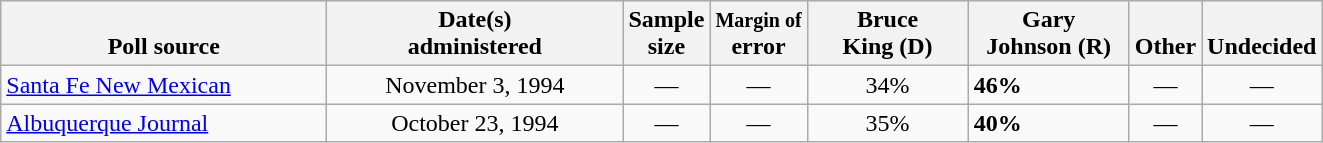<table class="wikitable">
<tr valign= bottom>
<th style="width:210px;">Poll source</th>
<th style="width:190px;">Date(s)<br>administered</th>
<th class=small>Sample<br>size</th>
<th><small>Margin of</small><br>error</th>
<th style="width:100px;">Bruce<br>King (D)</th>
<th style="width:100px;">Gary<br>Johnson (R)</th>
<th style="width:40px;">Other</th>
<th style="width:40px;">Undecided</th>
</tr>
<tr>
<td><a href='#'>Santa Fe New Mexican</a></td>
<td align=center>November 3, 1994</td>
<td align=center>—</td>
<td align=center>—</td>
<td align=center>34%</td>
<td><strong>46%</strong></td>
<td align=center>—</td>
<td align=center>—</td>
</tr>
<tr>
<td><a href='#'>Albuquerque Journal</a></td>
<td align=center>October 23, 1994</td>
<td align=center>—</td>
<td align=center>—</td>
<td align=center>35%</td>
<td><strong>40%</strong></td>
<td align=center>—</td>
<td align=center>—</td>
</tr>
</table>
